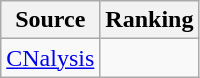<table class="wikitable" style="text-align:center">
<tr>
<th>Source</th>
<th>Ranking</th>
</tr>
<tr>
<td align=left><a href='#'>CNalysis</a></td>
<td></td>
</tr>
</table>
